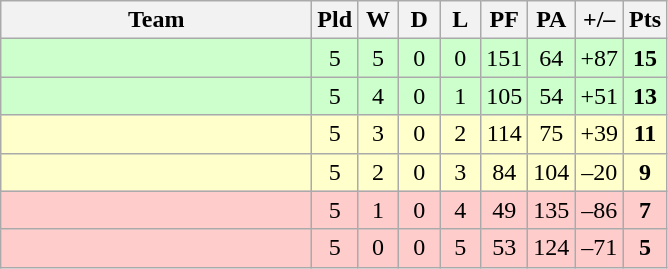<table class="wikitable" border="1" style="text-align: center;">
<tr>
<th width="200">Team</th>
<th width="20">Pld</th>
<th width="20">W</th>
<th width="20">D</th>
<th width="20">L</th>
<th width="20">PF</th>
<th width="20">PA</th>
<th width="25">+/–</th>
<th width="20">Pts</th>
</tr>
<tr style="background:#cfc;">
<td align=left></td>
<td>5</td>
<td>5</td>
<td>0</td>
<td>0</td>
<td>151</td>
<td>64</td>
<td>+87</td>
<td><strong>15</strong></td>
</tr>
<tr style="background:#cfc;">
<td align=left></td>
<td>5</td>
<td>4</td>
<td>0</td>
<td>1</td>
<td>105</td>
<td>54</td>
<td>+51</td>
<td><strong>13</strong></td>
</tr>
<tr style="background:#ffc;">
<td align=left></td>
<td>5</td>
<td>3</td>
<td>0</td>
<td>2</td>
<td>114</td>
<td>75</td>
<td>+39</td>
<td><strong>11</strong></td>
</tr>
<tr style="background:#ffc;">
<td align=left></td>
<td>5</td>
<td>2</td>
<td>0</td>
<td>3</td>
<td>84</td>
<td>104</td>
<td>–20</td>
<td><strong>9</strong></td>
</tr>
<tr bgcolor="#ffcccc">
<td align=left></td>
<td>5</td>
<td>1</td>
<td>0</td>
<td>4</td>
<td>49</td>
<td>135</td>
<td>–86</td>
<td><strong>7</strong></td>
</tr>
<tr bgcolor="#ffcccc">
<td align=left></td>
<td>5</td>
<td>0</td>
<td>0</td>
<td>5</td>
<td>53</td>
<td>124</td>
<td>–71</td>
<td><strong>5</strong></td>
</tr>
</table>
